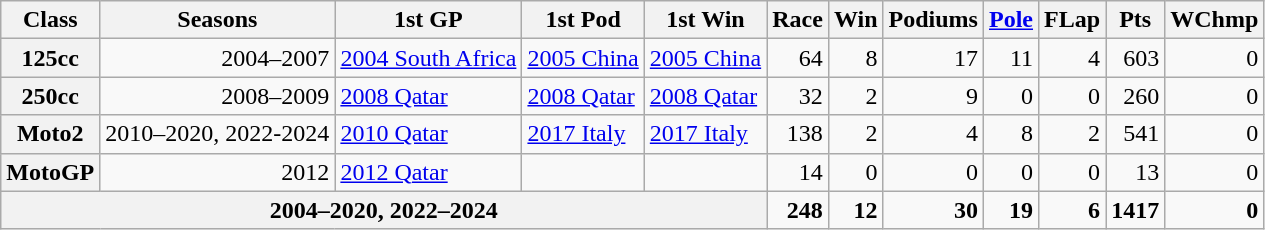<table class="wikitable" style=text-align:right>
<tr>
<th>Class</th>
<th>Seasons</th>
<th>1st GP</th>
<th>1st Pod</th>
<th>1st Win</th>
<th>Race</th>
<th>Win</th>
<th>Podiums</th>
<th><a href='#'>Pole</a></th>
<th>FLap</th>
<th>Pts</th>
<th>WChmp</th>
</tr>
<tr>
<th>125cc</th>
<td>2004–2007</td>
<td align=left><a href='#'>2004 South Africa</a></td>
<td align=left><a href='#'>2005 China</a></td>
<td align=left><a href='#'>2005 China</a></td>
<td>64</td>
<td>8</td>
<td>17</td>
<td>11</td>
<td>4</td>
<td>603</td>
<td>0</td>
</tr>
<tr>
<th>250cc</th>
<td>2008–2009</td>
<td align=left><a href='#'>2008 Qatar</a></td>
<td align=left><a href='#'>2008 Qatar</a></td>
<td align=left><a href='#'>2008 Qatar</a></td>
<td>32</td>
<td>2</td>
<td>9</td>
<td>0</td>
<td>0</td>
<td>260</td>
<td>0</td>
</tr>
<tr>
<th>Moto2</th>
<td>2010–2020, 2022-2024</td>
<td align=left><a href='#'>2010 Qatar</a></td>
<td align=left><a href='#'>2017 Italy</a></td>
<td align=left><a href='#'>2017 Italy</a></td>
<td>138</td>
<td>2</td>
<td>4</td>
<td>8</td>
<td>2</td>
<td>541</td>
<td>0</td>
</tr>
<tr>
<th>MotoGP</th>
<td>2012</td>
<td align=left><a href='#'>2012 Qatar</a></td>
<td align=left></td>
<td align=left></td>
<td>14</td>
<td>0</td>
<td>0</td>
<td>0</td>
<td>0</td>
<td>13</td>
<td>0</td>
</tr>
<tr>
<th colspan=5>2004–2020, 2022–2024</th>
<td><strong>248</strong></td>
<td><strong>12</strong></td>
<td><strong>30</strong></td>
<td><strong>19</strong></td>
<td><strong>6</strong></td>
<td><strong>1417</strong></td>
<td><strong>0</strong></td>
</tr>
</table>
